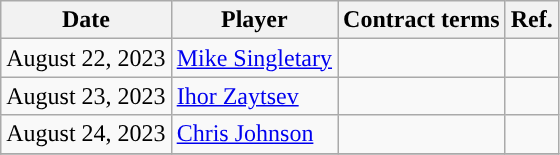<table class="wikitable">
<tr>
<th>Date</th>
<th>Player</th>
<th>Contract terms</th>
<th>Ref.</th>
</tr>
<tr>
<td>August 22, 2023</td>
<td><a href='#'>Mike Singletary</a></td>
<td></td>
<td></td>
</tr>
<tr>
<td>August 23, 2023</td>
<td><a href='#'>Ihor Zaytsev</a></td>
<td></td>
<td></td>
</tr>
<tr>
<td>August 24, 2023</td>
<td><a href='#'>Chris Johnson</a></td>
<td></td>
<td></td>
</tr>
<tr>
</tr>
</table>
